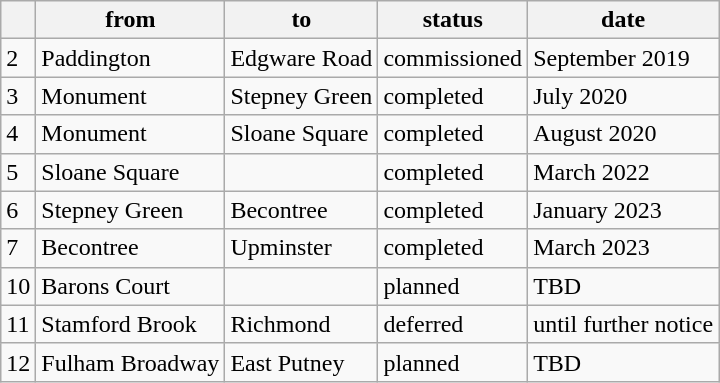<table class="wikitable sortable">
<tr>
<th data-sort-type="number"></th>
<th>from</th>
<th class="unsortable">to</th>
<th>status</th>
<th data-sort-type="isoDate">date</th>
</tr>
<tr>
<td>2</td>
<td>Paddington</td>
<td>Edgware Road</td>
<td>commissioned</td>
<td data-sort-value="2019-09">September 2019</td>
</tr>
<tr>
<td>3</td>
<td>Monument</td>
<td>Stepney Green</td>
<td>completed</td>
<td data-sort-value="2020-07">July 2020</td>
</tr>
<tr>
<td>4</td>
<td>Monument</td>
<td>Sloane Square</td>
<td>completed</td>
<td data-sort-value="2020-08">August 2020</td>
</tr>
<tr>
<td>5</td>
<td>Sloane Square</td>
<td></td>
<td>completed</td>
<td data-sort-value="2022">March 2022</td>
</tr>
<tr>
<td>6</td>
<td>Stepney Green</td>
<td>Becontree</td>
<td>completed</td>
<td data-sort-value="2022">January 2023</td>
</tr>
<tr>
<td>7</td>
<td>Becontree</td>
<td>Upminster</td>
<td>completed</td>
<td data-sort-value="2023">March 2023</td>
</tr>
<tr>
<td>10</td>
<td>Barons Court</td>
<td></td>
<td>planned</td>
<td data-sort-value="9999">TBD</td>
</tr>
<tr>
<td>11</td>
<td>Stamford Brook</td>
<td>Richmond</td>
<td>deferred</td>
<td data-sort-value="9999">until further notice</td>
</tr>
<tr>
<td>12</td>
<td>Fulham Broadway</td>
<td>East Putney</td>
<td>planned</td>
<td data-sort-value="9999">TBD</td>
</tr>
</table>
